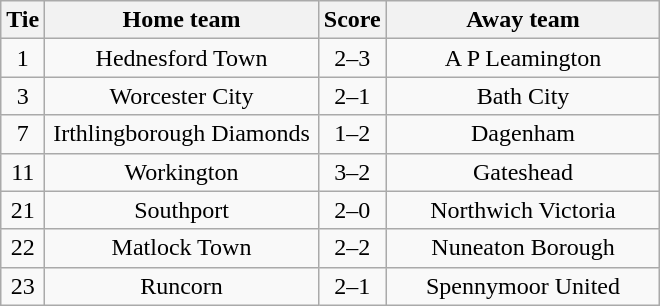<table class="wikitable" style="text-align:center;">
<tr>
<th width=20>Tie</th>
<th width=175>Home team</th>
<th width=20>Score</th>
<th width=175>Away team</th>
</tr>
<tr>
<td>1</td>
<td>Hednesford Town</td>
<td>2–3</td>
<td>A P Leamington</td>
</tr>
<tr>
<td>3</td>
<td>Worcester City</td>
<td>2–1</td>
<td>Bath City</td>
</tr>
<tr>
<td>7</td>
<td>Irthlingborough Diamonds</td>
<td>1–2</td>
<td>Dagenham</td>
</tr>
<tr>
<td>11</td>
<td>Workington</td>
<td>3–2</td>
<td>Gateshead</td>
</tr>
<tr>
<td>21</td>
<td>Southport</td>
<td>2–0</td>
<td>Northwich Victoria</td>
</tr>
<tr>
<td>22</td>
<td>Matlock Town</td>
<td>2–2</td>
<td>Nuneaton Borough</td>
</tr>
<tr>
<td>23</td>
<td>Runcorn</td>
<td>2–1</td>
<td>Spennymoor United</td>
</tr>
</table>
